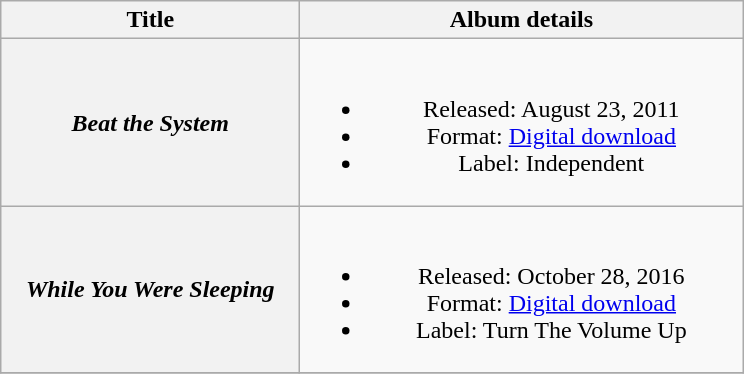<table class="wikitable plainrowheaders" style="text-align:center;">
<tr>
<th scope="col" style="width:12em;">Title</th>
<th scope="col" style="width:18em;">Album details</th>
</tr>
<tr>
<th scope="row"><em>Beat the System</em></th>
<td><br><ul><li>Released: August 23, 2011</li><li>Format: <a href='#'>Digital download</a></li><li>Label: Independent</li></ul></td>
</tr>
<tr>
<th scope="row"><em>While You Were Sleeping</em></th>
<td><br><ul><li>Released: October 28, 2016</li><li>Format: <a href='#'>Digital download</a></li><li>Label: Turn The Volume Up</li></ul></td>
</tr>
<tr>
</tr>
</table>
